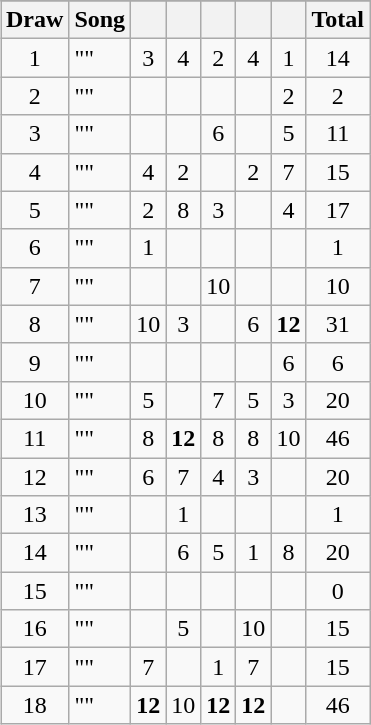<table class="wikitable collapsible" style="margin: 1em auto 1em auto; text-align:center;">
<tr>
</tr>
<tr>
<th>Draw</th>
<th>Song</th>
<th><small></small></th>
<th><small></small></th>
<th><small></small></th>
<th><small></small></th>
<th><small></small></th>
<th>Total</th>
</tr>
<tr>
<td>1</td>
<td align="left">""</td>
<td>3</td>
<td>4</td>
<td>2</td>
<td>4</td>
<td>1</td>
<td>14</td>
</tr>
<tr>
<td>2</td>
<td align="left">""</td>
<td></td>
<td></td>
<td></td>
<td></td>
<td>2</td>
<td>2</td>
</tr>
<tr>
<td>3</td>
<td align="left">""</td>
<td></td>
<td></td>
<td>6</td>
<td></td>
<td>5</td>
<td>11</td>
</tr>
<tr>
<td>4</td>
<td align="left">""</td>
<td>4</td>
<td>2</td>
<td></td>
<td>2</td>
<td>7</td>
<td>15</td>
</tr>
<tr>
<td>5</td>
<td align="left">""</td>
<td>2</td>
<td>8</td>
<td>3</td>
<td></td>
<td>4</td>
<td>17</td>
</tr>
<tr>
<td>6</td>
<td align="left">""</td>
<td>1</td>
<td></td>
<td></td>
<td></td>
<td></td>
<td>1</td>
</tr>
<tr>
<td>7</td>
<td align="left">""</td>
<td></td>
<td></td>
<td>10</td>
<td></td>
<td></td>
<td>10</td>
</tr>
<tr>
<td>8</td>
<td align="left">""</td>
<td>10</td>
<td>3</td>
<td></td>
<td>6</td>
<td><strong>12</strong></td>
<td>31</td>
</tr>
<tr>
<td>9</td>
<td align="left">""</td>
<td></td>
<td></td>
<td></td>
<td></td>
<td>6</td>
<td>6</td>
</tr>
<tr>
<td>10</td>
<td align="left">""</td>
<td>5</td>
<td></td>
<td>7</td>
<td>5</td>
<td>3</td>
<td>20</td>
</tr>
<tr>
<td>11</td>
<td align="left">""</td>
<td>8</td>
<td><strong>12</strong></td>
<td>8</td>
<td>8</td>
<td>10</td>
<td>46</td>
</tr>
<tr>
<td>12</td>
<td align="left">""</td>
<td>6</td>
<td>7</td>
<td>4</td>
<td>3</td>
<td></td>
<td>20</td>
</tr>
<tr>
<td>13</td>
<td align="left">""</td>
<td></td>
<td>1</td>
<td></td>
<td></td>
<td></td>
<td>1</td>
</tr>
<tr>
<td>14</td>
<td align="left">""</td>
<td></td>
<td>6</td>
<td>5</td>
<td>1</td>
<td>8</td>
<td>20</td>
</tr>
<tr>
<td>15</td>
<td align="left">""</td>
<td></td>
<td></td>
<td></td>
<td></td>
<td></td>
<td>0</td>
</tr>
<tr>
<td>16</td>
<td align="left">""</td>
<td></td>
<td>5</td>
<td></td>
<td>10</td>
<td></td>
<td>15</td>
</tr>
<tr>
<td>17</td>
<td align="left">""</td>
<td>7</td>
<td></td>
<td>1</td>
<td>7</td>
<td></td>
<td>15</td>
</tr>
<tr>
<td>18</td>
<td align="left">""</td>
<td><strong>12</strong></td>
<td>10</td>
<td><strong>12</strong></td>
<td><strong>12</strong></td>
<td></td>
<td>46</td>
</tr>
</table>
